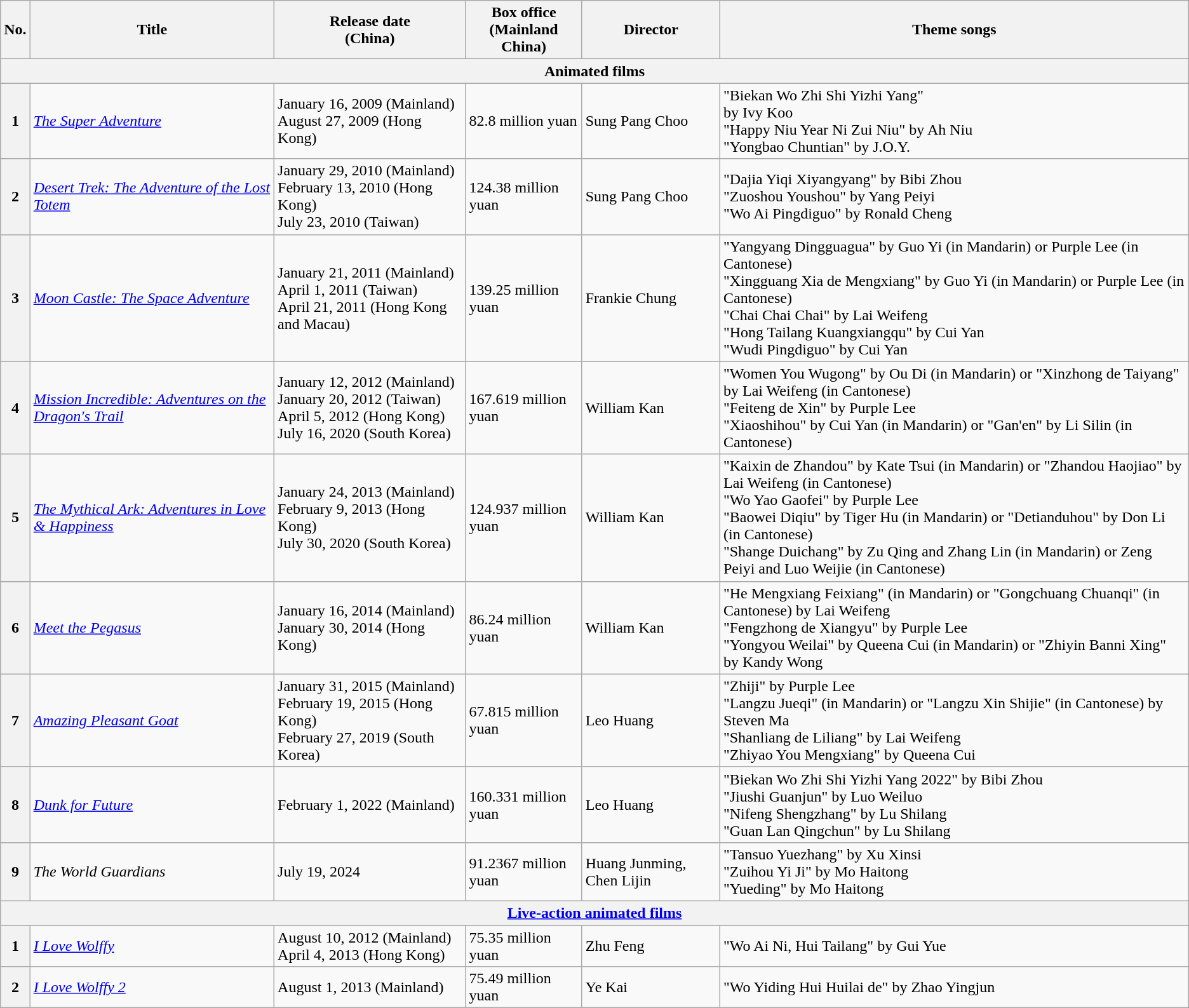<table class="wikitable sortable mw-collapsible">
<tr>
<th>No.</th>
<th>Title</th>
<th>Release date<br>(China)</th>
<th>Box office<br>(Mainland China)</th>
<th>Director</th>
<th>Theme songs</th>
</tr>
<tr>
<th colspan="6">Animated films</th>
</tr>
<tr>
<th>1</th>
<td><em><a href='#'>The Super Adventure</a></em></td>
<td>January 16, 2009 (Mainland)<br>August 27, 2009 (Hong Kong)</td>
<td>82.8 million yuan</td>
<td>Sung Pang Choo</td>
<td>"Biekan Wo Zhi Shi Yizhi Yang"<br>by Ivy Koo<br>"Happy Niu Year Ni Zui Niu" by Ah Niu<br>"Yongbao Chuntian" by J.O.Y.</td>
</tr>
<tr>
<th>2</th>
<td><em><a href='#'>Desert Trek: The Adventure of the Lost Totem</a></em></td>
<td>January 29, 2010 (Mainland)<br>February 13, 2010 (Hong Kong)<br>July 23, 2010 (Taiwan)</td>
<td>124.38 million yuan</td>
<td>Sung Pang Choo</td>
<td>"Dajia Yiqi Xiyangyang" by Bibi Zhou<br>"Zuoshou Youshou" by Yang Peiyi<br>"Wo Ai Pingdiguo" by Ronald Cheng</td>
</tr>
<tr>
<th>3</th>
<td><em><a href='#'>Moon Castle: The Space Adventure</a></em></td>
<td>January 21, 2011 (Mainland)<br>April 1, 2011 (Taiwan)<br>April 21, 2011 (Hong Kong and Macau)</td>
<td>139.25 million yuan</td>
<td>Frankie Chung</td>
<td>"Yangyang Dingguagua" by Guo Yi (in Mandarin) or Purple Lee (in Cantonese)<br>"Xingguang Xia de Mengxiang" by Guo Yi (in Mandarin) or Purple Lee (in Cantonese)<br>"Chai Chai Chai" by Lai Weifeng<br>"Hong Tailang Kuangxiangqu" by Cui Yan<br>"Wudi Pingdiguo" by Cui Yan</td>
</tr>
<tr>
<th>4</th>
<td><em><a href='#'>Mission Incredible: Adventures on the Dragon's Trail</a></em></td>
<td>January 12, 2012 (Mainland)<br>January 20, 2012 (Taiwan)<br>April 5, 2012 (Hong Kong)<br>July 16, 2020 (South Korea)</td>
<td>167.619 million yuan</td>
<td>William Kan</td>
<td>"Women You Wugong" by Ou Di (in Mandarin) or "Xinzhong de Taiyang" by Lai Weifeng (in Cantonese)<br>"Feiteng de Xin" by Purple Lee<br>"Xiaoshihou" by Cui Yan (in Mandarin) or "Gan'en" by Li Silin (in Cantonese)</td>
</tr>
<tr>
<th>5</th>
<td><em><a href='#'>The Mythical Ark: Adventures in Love & Happiness</a></em></td>
<td>January 24, 2013 (Mainland)<br>February 9, 2013 (Hong Kong)<br>July 30, 2020 (South Korea)</td>
<td>124.937 million yuan</td>
<td>William Kan</td>
<td>"Kaixin de Zhandou" by Kate Tsui (in Mandarin) or "Zhandou Haojiao" by Lai Weifeng (in Cantonese)<br>"Wo Yao Gaofei" by Purple Lee<br>"Baowei Diqiu" by Tiger Hu (in Mandarin) or "Detianduhou" by Don Li (in Cantonese)<br>"Shange Duichang" by Zu Qing and Zhang Lin (in Mandarin) or Zeng Peiyi and Luo Weijie (in Cantonese)</td>
</tr>
<tr>
<th>6</th>
<td><em><a href='#'>Meet the Pegasus</a></em></td>
<td>January 16, 2014 (Mainland)<br>January 30, 2014 (Hong Kong)</td>
<td>86.24 million yuan</td>
<td>William Kan</td>
<td>"He Mengxiang Feixiang" (in Mandarin) or "Gongchuang Chuanqi" (in Cantonese) by Lai Weifeng<br>"Fengzhong de Xiangyu" by Purple Lee<br>"Yongyou Weilai" by Queena Cui (in Mandarin) or "Zhiyin Banni Xing" by Kandy Wong</td>
</tr>
<tr>
<th>7</th>
<td><em><a href='#'>Amazing Pleasant Goat</a></em></td>
<td>January 31, 2015 (Mainland)<br>February 19, 2015 (Hong Kong)<br>February 27, 2019 (South Korea)</td>
<td>67.815 million yuan</td>
<td>Leo Huang</td>
<td>"Zhiji" by Purple Lee<br>"Langzu Jueqi" (in Mandarin) or "Langzu Xin Shijie" (in Cantonese) by Steven Ma<br>"Shanliang de Liliang" by Lai Weifeng<br>"Zhiyao You Mengxiang" by Queena Cui</td>
</tr>
<tr>
<th>8</th>
<td><em><a href='#'>Dunk for Future</a></em></td>
<td>February 1, 2022 (Mainland)</td>
<td>160.331 million yuan</td>
<td>Leo Huang</td>
<td>"Biekan Wo Zhi Shi Yizhi Yang 2022" by Bibi Zhou<br>"Jiushi Guanjun" by Luo Weiluo<br>"Nifeng Shengzhang" by Lu Shilang<br>"Guan Lan Qingchun" by Lu Shilang</td>
</tr>
<tr>
<th>9</th>
<td><em>The World Guardians</em></td>
<td>July 19, 2024</td>
<td>91.2367 million yuan</td>
<td>Huang Junming, Chen Lijin</td>
<td>"Tansuo Yuezhang" by Xu Xinsi<br>"Zuihou Yi Ji" by Mo Haitong<br>"Yueding" by Mo Haitong</td>
</tr>
<tr>
<th colspan="6"><a href='#'>Live-action animated films</a></th>
</tr>
<tr>
<th>1</th>
<td><em><a href='#'>I Love Wolffy</a></em></td>
<td>August 10, 2012 (Mainland)<br>April 4, 2013 (Hong Kong)</td>
<td>75.35 million yuan</td>
<td>Zhu Feng</td>
<td>"Wo Ai Ni, Hui Tailang" by Gui Yue</td>
</tr>
<tr>
<th>2</th>
<td><em><a href='#'>I Love Wolffy 2</a></em></td>
<td>August 1, 2013 (Mainland)</td>
<td>75.49 million yuan</td>
<td>Ye Kai</td>
<td>"Wo Yiding Hui Huilai de" by Zhao Yingjun</td>
</tr>
</table>
